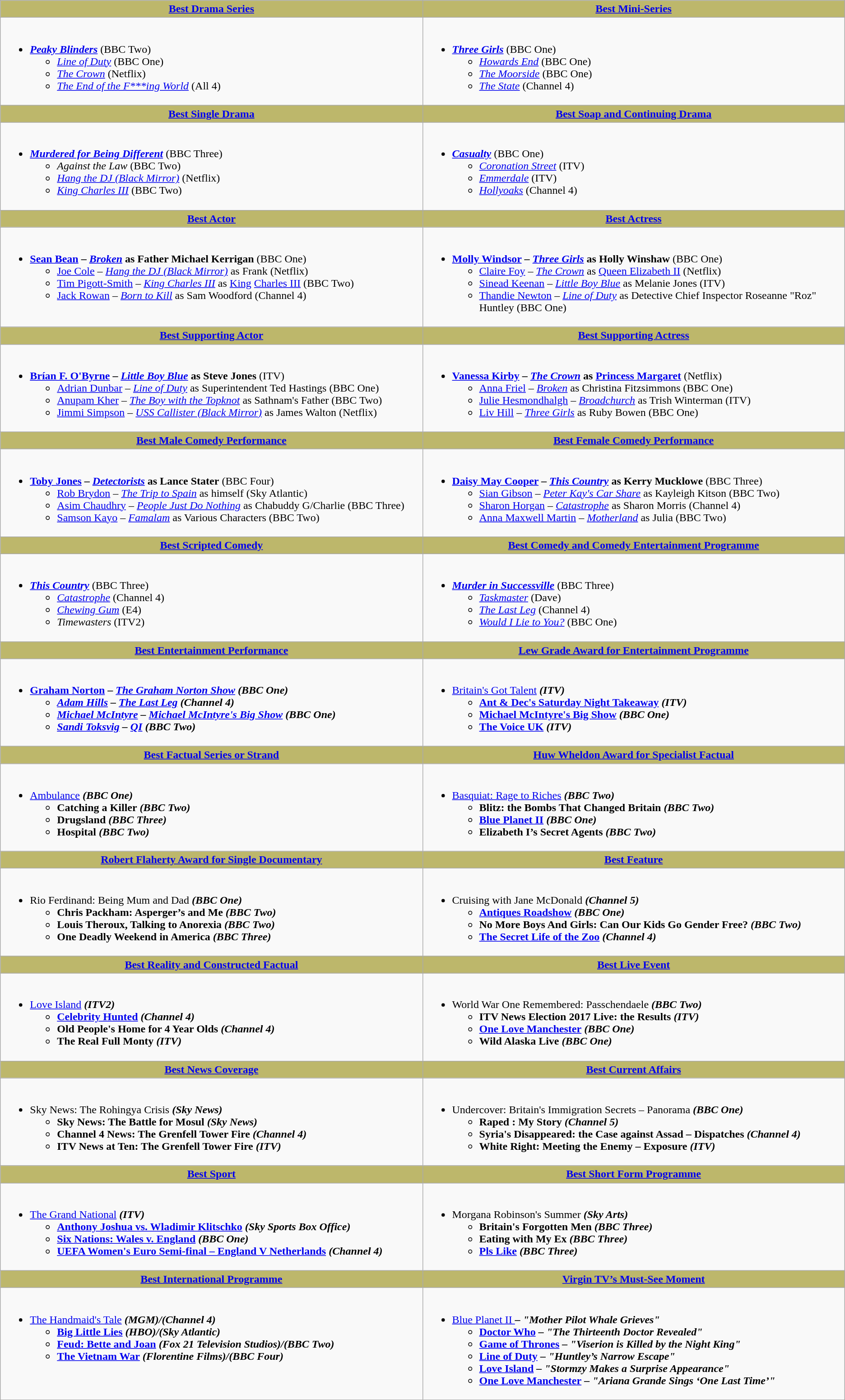<table class=wikitable>
<tr>
<th style="background:#BDB76B;"><a href='#'>Best Drama Series</a></th>
<th style="background:#BDB76B;"><a href='#'>Best Mini-Series</a></th>
</tr>
<tr>
<td valign="top"><br><ul><li><strong><em><a href='#'>Peaky Blinders</a></em></strong> (BBC Two)<ul><li><em><a href='#'>Line of Duty</a></em> (BBC One)</li><li><em><a href='#'>The Crown</a></em> (Netflix)</li><li><em><a href='#'>The End of the F***ing World</a></em> (All 4)</li></ul></li></ul></td>
<td valign="top"><br><ul><li><strong><em><a href='#'>Three Girls</a></em></strong> (BBC One)<ul><li><em><a href='#'>Howards End</a></em> (BBC One)</li><li><em><a href='#'>The Moorside</a></em> (BBC One)</li><li><em><a href='#'>The State</a></em> (Channel 4)</li></ul></li></ul></td>
</tr>
<tr>
<th style="background:#BDB76B;"><a href='#'>Best Single Drama</a></th>
<th style="background:#BDB76B;"><a href='#'>Best Soap and Continuing Drama</a></th>
</tr>
<tr>
<td valign="top"><br><ul><li><strong><em><a href='#'>Murdered for Being Different</a></em></strong> (BBC Three)<ul><li><em>Against the Law</em> (BBC Two)</li><li><em><a href='#'>Hang the DJ (Black Mirror)</a></em> (Netflix)</li><li><em><a href='#'>King Charles III</a></em> (BBC Two)</li></ul></li></ul></td>
<td valign="top"><br><ul><li><strong><em><a href='#'>Casualty</a></em></strong> (BBC One)<ul><li><em><a href='#'>Coronation Street</a></em> (ITV)</li><li><em><a href='#'>Emmerdale</a></em> (ITV)</li><li><em><a href='#'>Hollyoaks</a></em> (Channel 4)</li></ul></li></ul></td>
</tr>
<tr>
<th style="background:#BDB76B; width: 50%"><a href='#'>Best Actor</a></th>
<th style="background:#BDB76B; width: 50%"><a href='#'>Best Actress</a></th>
</tr>
<tr>
<td valign="top"><br><ul><li><strong><a href='#'>Sean Bean</a> – <em><a href='#'>Broken</a></em> as Father Michael Kerrigan</strong> (BBC One)<ul><li><a href='#'>Joe Cole</a> – <em><a href='#'>Hang the DJ (Black Mirror)</a></em> as Frank (Netflix)</li><li><a href='#'>Tim Pigott-Smith</a> – <em><a href='#'>King Charles III</a></em> as <a href='#'>King</a> <a href='#'>Charles III</a> (BBC Two)</li><li><a href='#'>Jack Rowan</a> – <em><a href='#'>Born to Kill</a></em> as Sam Woodford (Channel 4)</li></ul></li></ul></td>
<td valign="top"><br><ul><li><strong><a href='#'>Molly Windsor</a> – <em><a href='#'>Three Girls</a></em> as Holly Winshaw</strong> (BBC One)<ul><li><a href='#'>Claire Foy</a> – <em><a href='#'>The Crown</a></em> as <a href='#'>Queen Elizabeth II</a> (Netflix)</li><li><a href='#'>Sinead Keenan</a> – <em><a href='#'>Little Boy Blue</a></em> as Melanie Jones (ITV)</li><li><a href='#'>Thandie Newton</a> – <em><a href='#'>Line of Duty</a></em> as Detective Chief Inspector Roseanne "Roz" Huntley (BBC One)</li></ul></li></ul></td>
</tr>
<tr>
<th style="background:#BDB76B;"><a href='#'>Best Supporting Actor</a></th>
<th style="background:#BDB76B;"><a href='#'>Best Supporting Actress</a></th>
</tr>
<tr>
<td valign="top"><br><ul><li><strong><a href='#'>Brían F. O'Byrne</a> – <em><a href='#'>Little Boy Blue</a></em> as Steve Jones</strong> (ITV)<ul><li><a href='#'>Adrian Dunbar</a> – <em><a href='#'>Line of Duty</a></em> as Superintendent Ted Hastings (BBC One)</li><li><a href='#'>Anupam Kher</a> – <em><a href='#'>The Boy with the Topknot</a></em> as Sathnam's Father (BBC Two)</li><li><a href='#'>Jimmi Simpson</a> – <em><a href='#'>USS Callister (Black Mirror)</a></em> as James Walton (Netflix)</li></ul></li></ul></td>
<td valign="top"><br><ul><li><strong><a href='#'>Vanessa Kirby</a> – <em><a href='#'>The Crown</a></em> as <a href='#'>Princess Margaret</a></strong> (Netflix)<ul><li><a href='#'>Anna Friel</a> – <em><a href='#'>Broken</a></em> as Christina Fitzsimmons (BBC One)</li><li><a href='#'>Julie Hesmondhalgh</a> – <em><a href='#'>Broadchurch</a></em> as Trish Winterman (ITV)</li><li><a href='#'>Liv Hill</a> – <em><a href='#'>Three Girls</a></em> as Ruby Bowen (BBC One)</li></ul></li></ul></td>
</tr>
<tr>
<th style="background:#BDB76B;"><a href='#'>Best Male Comedy Performance</a></th>
<th style="background:#BDB76B;"><a href='#'>Best Female Comedy Performance</a></th>
</tr>
<tr>
<td valign="top"><br><ul><li><strong><a href='#'>Toby Jones</a> – <em><a href='#'>Detectorists</a></em> as Lance Stater</strong> (BBC Four)<ul><li><a href='#'>Rob Brydon</a> – <em><a href='#'>The Trip to Spain</a></em> as himself (Sky Atlantic)</li><li><a href='#'>Asim Chaudhry</a> – <em><a href='#'>People Just Do Nothing</a></em> as Chabuddy G/Charlie (BBC Three)</li><li><a href='#'>Samson Kayo</a> – <em><a href='#'>Famalam</a></em> as Various Characters (BBC Two)</li></ul></li></ul></td>
<td valign="top"><br><ul><li><strong><a href='#'>Daisy May Cooper</a> – <em><a href='#'>This Country</a></em> as Kerry Mucklowe</strong> (BBC Three)<ul><li><a href='#'>Sian Gibson</a> – <em><a href='#'>Peter Kay's Car Share</a></em> as Kayleigh Kitson (BBC Two)</li><li><a href='#'>Sharon Horgan</a> – <em><a href='#'>Catastrophe</a></em> as Sharon Morris (Channel 4)</li><li><a href='#'>Anna Maxwell Martin</a> – <em><a href='#'>Motherland</a></em> as Julia (BBC Two)</li></ul></li></ul></td>
</tr>
<tr>
<th style="background:#BDB76B;"><a href='#'>Best Scripted Comedy</a></th>
<th style="background:#BDB76B;"><a href='#'>Best Comedy and Comedy Entertainment Programme</a></th>
</tr>
<tr>
<td valign="top"><br><ul><li><strong><em><a href='#'>This Country</a></em></strong> (BBC Three)<ul><li><em><a href='#'>Catastrophe</a></em> (Channel 4)</li><li><em><a href='#'>Chewing Gum</a></em> (E4)</li><li><em>Timewasters</em> (ITV2)</li></ul></li></ul></td>
<td valign="top"><br><ul><li><strong><em><a href='#'>Murder in Successville</a></em></strong> (BBC Three)<ul><li><em><a href='#'>Taskmaster</a></em> (Dave)</li><li><em><a href='#'>The Last Leg</a></em> (Channel 4)</li><li><em><a href='#'>Would I Lie to You?</a></em> (BBC One)</li></ul></li></ul></td>
</tr>
<tr>
<th style="background:#BDB76B;"><a href='#'>Best Entertainment Performance</a></th>
<th style="background:#BDB76B;"><a href='#'>Lew Grade Award for Entertainment Programme</a></th>
</tr>
<tr>
<td valign="top"><br><ul><li><strong><a href='#'>Graham Norton</a> – <em><a href='#'>The Graham Norton Show</a><strong><em> (BBC One)<ul><li><a href='#'>Adam Hills</a> – </em><a href='#'>The Last Leg</a><em> (Channel 4)</li><li><a href='#'>Michael McIntyre</a> – </em><a href='#'>Michael McIntyre's Big Show</a><em> (BBC One)</li><li><a href='#'>Sandi Toksvig</a> – </em><a href='#'>QI</a><em> (BBC Two)</li></ul></li></ul></td>
<td valign="top"><br><ul><li></em></strong><a href='#'>Britain's Got Talent</a><strong><em> (ITV)<ul><li></em><a href='#'>Ant & Dec's Saturday Night Takeaway</a><em> (ITV)</li><li></em><a href='#'>Michael McIntyre's Big Show</a><em> (BBC One)</li><li></em><a href='#'>The Voice UK</a><em> (ITV)</li></ul></li></ul></td>
</tr>
<tr>
<th style="background:#BDB76B;"><a href='#'>Best Factual Series or Strand</a></th>
<th style="background:#BDB76B;"><a href='#'>Huw Wheldon Award for Specialist Factual</a></th>
</tr>
<tr>
<td valign="top"><br><ul><li></em></strong><a href='#'>Ambulance</a><strong><em> (BBC One)<ul><li></em>Catching a Killer<em> (BBC Two)</li><li></em>Drugsland<em> (BBC Three)</li><li></em>Hospital<em> (BBC Two)</li></ul></li></ul></td>
<td valign="top"><br><ul><li></em></strong><a href='#'>Basquiat: Rage to Riches</a><strong><em> (BBC Two)<ul><li></em>Blitz: the Bombs That Changed Britain<em> (BBC Two)</li><li></em><a href='#'>Blue Planet II</a><em> (BBC One)</li><li></em>Elizabeth I’s Secret Agents<em> (BBC Two)</li></ul></li></ul></td>
</tr>
<tr>
<th style="background:#BDB76B;"><a href='#'>Robert Flaherty Award for Single Documentary</a></th>
<th style="background:#BDB76B;"><a href='#'>Best Feature</a></th>
</tr>
<tr>
<td valign="top"><br><ul><li></em></strong>Rio Ferdinand: Being Mum and Dad<strong><em> (BBC One)<ul><li></em>Chris Packham: Asperger’s and Me <em> (BBC Two)</li><li></em>Louis Theroux, Talking to Anorexia<em> (BBC Two)</li><li></em>One Deadly Weekend in America<em> (BBC Three)</li></ul></li></ul></td>
<td valign="top"><br><ul><li></em></strong>Cruising with Jane McDonald<strong><em> (Channel 5)<ul><li></em><a href='#'>Antiques Roadshow</a><em> (BBC One)</li><li></em>No More Boys And Girls: Can Our Kids Go Gender Free?<em> (BBC Two)</li><li></em><a href='#'>The Secret Life of the Zoo</a><em> (Channel 4)</li></ul></li></ul></td>
</tr>
<tr>
<th style="background:#BDB76B;"><a href='#'>Best Reality and Constructed Factual</a></th>
<th style="background:#BDB76B;"><a href='#'>Best Live Event</a></th>
</tr>
<tr>
<td valign="top"><br><ul><li></em></strong><a href='#'>Love Island</a><strong><em> (ITV2)<ul><li></em><a href='#'>Celebrity Hunted</a><em> (Channel 4)</li><li></em>Old People's Home for 4 Year Olds<em> (Channel 4)</li><li></em>The Real Full Monty<em> (ITV)</li></ul></li></ul></td>
<td valign="top"><br><ul><li></em></strong>World War One Remembered: Passchendaele<strong><em> (BBC Two)<ul><li></em>ITV News Election 2017 Live: the Results<em> (ITV)</li><li></em><a href='#'>One Love Manchester</a><em> (BBC One)</li><li></em>Wild Alaska Live<em> (BBC One)</li></ul></li></ul></td>
</tr>
<tr>
<th style="background:#BDB76B;"><a href='#'>Best News Coverage</a></th>
<th style="background:#BDB76B;"><a href='#'>Best Current Affairs</a></th>
</tr>
<tr>
<td valign="top"><br><ul><li></em></strong>Sky News: The Rohingya Crisis<strong><em> (Sky News)<ul><li></em>Sky News: The Battle for Mosul<em> (Sky News)</li><li></em>Channel 4 News: The Grenfell Tower Fire<em> (Channel 4)</li><li></em>ITV News at Ten: The Grenfell Tower Fire<em> (ITV)</li></ul></li></ul></td>
<td valign="top"><br><ul><li></em></strong>Undercover: Britain's Immigration Secrets – Panorama<strong><em> (BBC One)<ul><li></em>Raped : My Story<em> (Channel 5)</li><li></em>Syria's Disappeared: the Case against Assad – Dispatches<em> (Channel 4)</li><li></em>White Right: Meeting the Enemy – Exposure <em> (ITV)</li></ul></li></ul></td>
</tr>
<tr>
<th style="background:#BDB76B;"><a href='#'>Best Sport</a></th>
<th style="background:#BDB76B;"><a href='#'>Best Short Form Programme</a></th>
</tr>
<tr>
<td valign="top"><br><ul><li></em></strong><a href='#'>The Grand National</a><strong><em> (ITV)<ul><li></em><a href='#'>Anthony Joshua vs. Wladimir Klitschko</a><em> (Sky Sports Box Office)</li><li></em><a href='#'>Six Nations: Wales v. England</a><em> (BBC One)</li><li></em><a href='#'>UEFA Women's Euro Semi-final – England V Netherlands</a><em> (Channel 4)</li></ul></li></ul></td>
<td valign="top"><br><ul><li></em></strong>Morgana Robinson's Summer<strong><em> (Sky Arts)<ul><li></em>Britain's Forgotten Men <em> (BBC Three)</li><li></em>Eating with My Ex<em> (BBC Three)</li><li></em><a href='#'>Pls Like</a><em> (BBC Three)</li></ul></li></ul></td>
</tr>
<tr>
<th style="background:#BDB76B;"><a href='#'>Best International Programme</a></th>
<th style="background:#BDB76B;"><a href='#'>Virgin TV’s Must-See Moment</a></th>
</tr>
<tr>
<td valign="top"><br><ul><li></em></strong><a href='#'>The Handmaid's Tale</a><strong><em> (MGM)/(Channel 4)<ul><li></em><a href='#'>Big Little Lies</a><em> (HBO)/(Sky Atlantic)</li><li></em><a href='#'>Feud: Bette and Joan</a><em> (Fox 21 Television Studios)/(BBC Two)</li><li></em><a href='#'>The Vietnam War</a><em> (Florentine Films)/(BBC Four)</li></ul></li></ul></td>
<td valign="top"><br><ul><li></em></strong><a href='#'>Blue Planet II </a><strong><em> – "Mother Pilot Whale Grieves"<ul><li></em><a href='#'>Doctor Who</a><em> – "The Thirteenth Doctor Revealed"</li><li></em><a href='#'>Game of Thrones</a><em> – "Viserion is Killed by the Night King"</li><li></em><a href='#'>Line of Duty</a><em> – "Huntley’s Narrow Escape"</li><li></em><a href='#'>Love Island</a><em> – "Stormzy Makes a Surprise Appearance"</li><li></em><a href='#'>One Love Manchester</a><em> – "Ariana Grande Sings ‘One Last Time’"</li></ul></li></ul></td>
</tr>
</table>
